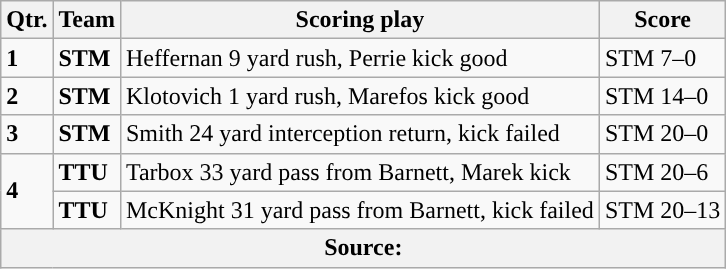<table class="wikitable">
<tr>
<th>Qtr.</th>
<th>Team</th>
<th>Scoring play</th>
<th>Score</th>
</tr>
<tr>
<td><strong>1</strong></td>
<td><strong>STM</strong></td>
<td>Heffernan 9 yard rush, Perrie kick good</td>
<td>STM 7–0</td>
</tr>
<tr>
<td><strong>2</strong></td>
<td><strong>STM</strong></td>
<td>Klotovich 1 yard rush, Marefos kick good</td>
<td>STM 14–0</td>
</tr>
<tr>
<td><strong>3</strong></td>
<td><strong>STM</strong></td>
<td>Smith 24 yard interception return, kick failed</td>
<td>STM 20–0</td>
</tr>
<tr>
<td rowspan=2><strong>4</strong></td>
<td><strong>TTU</strong></td>
<td>Tarbox 33 yard pass from Barnett, Marek kick</td>
<td>STM 20–6</td>
</tr>
<tr>
<td><strong>TTU</strong></td>
<td>McKnight 31 yard pass from Barnett, kick failed</td>
<td>STM 20–13</td>
</tr>
<tr>
<th colspan=4>Source:</th>
</tr>
</table>
